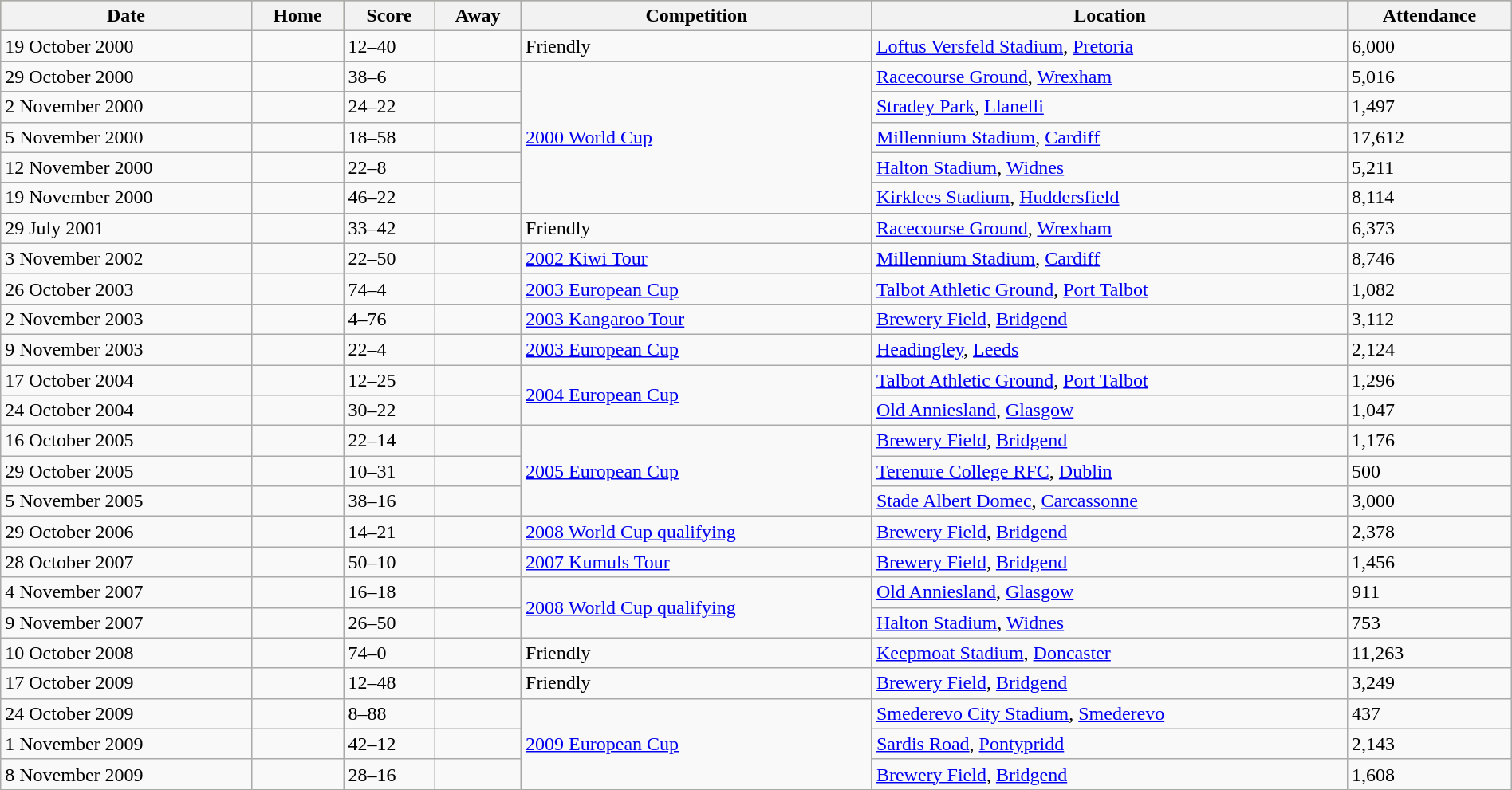<table class="wikitable" width=100%>
<tr bgcolor=#bdb76b>
<th>Date</th>
<th>Home</th>
<th>Score</th>
<th>Away</th>
<th>Competition</th>
<th>Location</th>
<th>Attendance</th>
</tr>
<tr>
<td>19 October 2000</td>
<td></td>
<td>12–40</td>
<td></td>
<td>Friendly</td>
<td><a href='#'>Loftus Versfeld Stadium</a>, <a href='#'>Pretoria</a></td>
<td>6,000</td>
</tr>
<tr>
<td>29 October 2000</td>
<td></td>
<td>38–6</td>
<td></td>
<td rowspan=5><a href='#'>2000 World Cup</a></td>
<td><a href='#'>Racecourse Ground</a>, <a href='#'>Wrexham</a></td>
<td>5,016</td>
</tr>
<tr>
<td>2 November 2000</td>
<td></td>
<td>24–22</td>
<td></td>
<td><a href='#'>Stradey Park</a>, <a href='#'>Llanelli</a></td>
<td>1,497</td>
</tr>
<tr>
<td>5 November 2000</td>
<td></td>
<td>18–58</td>
<td></td>
<td><a href='#'>Millennium Stadium</a>, <a href='#'>Cardiff</a></td>
<td>17,612</td>
</tr>
<tr>
<td>12 November 2000</td>
<td></td>
<td>22–8</td>
<td></td>
<td><a href='#'>Halton Stadium</a>, <a href='#'>Widnes</a></td>
<td>5,211</td>
</tr>
<tr>
<td>19 November 2000</td>
<td></td>
<td>46–22</td>
<td></td>
<td><a href='#'>Kirklees Stadium</a>, <a href='#'>Huddersfield</a></td>
<td>8,114</td>
</tr>
<tr>
<td>29 July 2001</td>
<td></td>
<td>33–42</td>
<td></td>
<td>Friendly</td>
<td><a href='#'>Racecourse Ground</a>, <a href='#'>Wrexham</a></td>
<td>6,373</td>
</tr>
<tr>
<td>3 November 2002</td>
<td></td>
<td>22–50</td>
<td></td>
<td><a href='#'>2002 Kiwi Tour</a></td>
<td><a href='#'>Millennium Stadium</a>, <a href='#'>Cardiff</a></td>
<td>8,746</td>
</tr>
<tr>
<td>26 October 2003</td>
<td></td>
<td>74–4</td>
<td></td>
<td><a href='#'>2003 European Cup</a></td>
<td><a href='#'>Talbot Athletic Ground</a>, <a href='#'>Port Talbot</a></td>
<td>1,082</td>
</tr>
<tr>
<td>2 November 2003</td>
<td></td>
<td>4–76</td>
<td></td>
<td><a href='#'>2003 Kangaroo Tour</a></td>
<td><a href='#'>Brewery Field</a>, <a href='#'>Bridgend</a></td>
<td>3,112</td>
</tr>
<tr>
<td>9 November 2003</td>
<td></td>
<td>22–4</td>
<td></td>
<td><a href='#'>2003 European Cup</a></td>
<td><a href='#'>Headingley</a>, <a href='#'>Leeds</a></td>
<td>2,124</td>
</tr>
<tr>
<td>17 October 2004</td>
<td></td>
<td>12–25</td>
<td></td>
<td rowspan=2><a href='#'>2004 European Cup</a></td>
<td><a href='#'>Talbot Athletic Ground</a>, <a href='#'>Port Talbot</a></td>
<td>1,296</td>
</tr>
<tr>
<td>24 October 2004</td>
<td></td>
<td>30–22</td>
<td></td>
<td><a href='#'>Old Anniesland</a>, <a href='#'>Glasgow</a></td>
<td>1,047</td>
</tr>
<tr>
<td>16 October 2005</td>
<td></td>
<td>22–14</td>
<td></td>
<td rowspan=3><a href='#'>2005 European Cup</a></td>
<td><a href='#'>Brewery Field</a>, <a href='#'>Bridgend</a></td>
<td>1,176</td>
</tr>
<tr>
<td>29 October 2005</td>
<td></td>
<td>10–31</td>
<td></td>
<td><a href='#'>Terenure College RFC</a>, <a href='#'>Dublin</a></td>
<td>500</td>
</tr>
<tr>
<td>5 November 2005</td>
<td></td>
<td>38–16</td>
<td></td>
<td><a href='#'>Stade Albert Domec</a>, <a href='#'>Carcassonne</a></td>
<td>3,000</td>
</tr>
<tr>
<td>29 October 2006</td>
<td></td>
<td>14–21</td>
<td></td>
<td><a href='#'>2008 World Cup qualifying</a></td>
<td><a href='#'>Brewery Field</a>, <a href='#'>Bridgend</a></td>
<td>2,378</td>
</tr>
<tr>
<td>28 October 2007</td>
<td></td>
<td>50–10</td>
<td></td>
<td><a href='#'>2007 Kumuls Tour</a></td>
<td><a href='#'>Brewery Field</a>, <a href='#'>Bridgend</a></td>
<td>1,456</td>
</tr>
<tr>
<td>4 November 2007</td>
<td></td>
<td>16–18</td>
<td></td>
<td rowspan=2><a href='#'>2008 World Cup qualifying</a></td>
<td><a href='#'>Old Anniesland</a>, <a href='#'>Glasgow</a></td>
<td>911</td>
</tr>
<tr>
<td>9 November 2007</td>
<td></td>
<td>26–50</td>
<td></td>
<td><a href='#'>Halton Stadium</a>, <a href='#'>Widnes</a></td>
<td>753</td>
</tr>
<tr>
<td>10 October 2008</td>
<td></td>
<td>74–0</td>
<td></td>
<td>Friendly</td>
<td><a href='#'>Keepmoat Stadium</a>, <a href='#'>Doncaster</a></td>
<td>11,263</td>
</tr>
<tr>
<td>17 October 2009</td>
<td></td>
<td>12–48</td>
<td></td>
<td>Friendly</td>
<td><a href='#'>Brewery Field</a>, <a href='#'>Bridgend</a></td>
<td>3,249</td>
</tr>
<tr>
<td>24 October 2009</td>
<td></td>
<td>8–88</td>
<td></td>
<td rowspan=3><a href='#'>2009 European Cup</a></td>
<td><a href='#'>Smederevo City Stadium</a>, <a href='#'>Smederevo</a></td>
<td>437</td>
</tr>
<tr>
<td>1 November 2009</td>
<td></td>
<td>42–12</td>
<td></td>
<td><a href='#'>Sardis Road</a>, <a href='#'>Pontypridd</a></td>
<td>2,143</td>
</tr>
<tr>
<td>8 November 2009</td>
<td></td>
<td>28–16</td>
<td></td>
<td><a href='#'>Brewery Field</a>, <a href='#'>Bridgend</a></td>
<td>1,608</td>
</tr>
</table>
